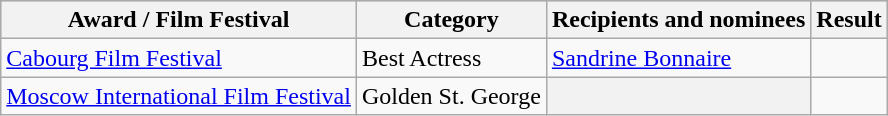<table class="wikitable plainrowheaders sortable">
<tr style="background:#ccc; text-align:center;">
<th scope="col">Award / Film Festival</th>
<th scope="col">Category</th>
<th scope="col">Recipients and nominees</th>
<th scope="col">Result</th>
</tr>
<tr>
<td><a href='#'>Cabourg Film Festival</a></td>
<td>Best Actress</td>
<td><a href='#'>Sandrine Bonnaire</a></td>
<td></td>
</tr>
<tr>
<td><a href='#'>Moscow International Film Festival</a></td>
<td>Golden St. George</td>
<th></th>
<td></td>
</tr>
</table>
